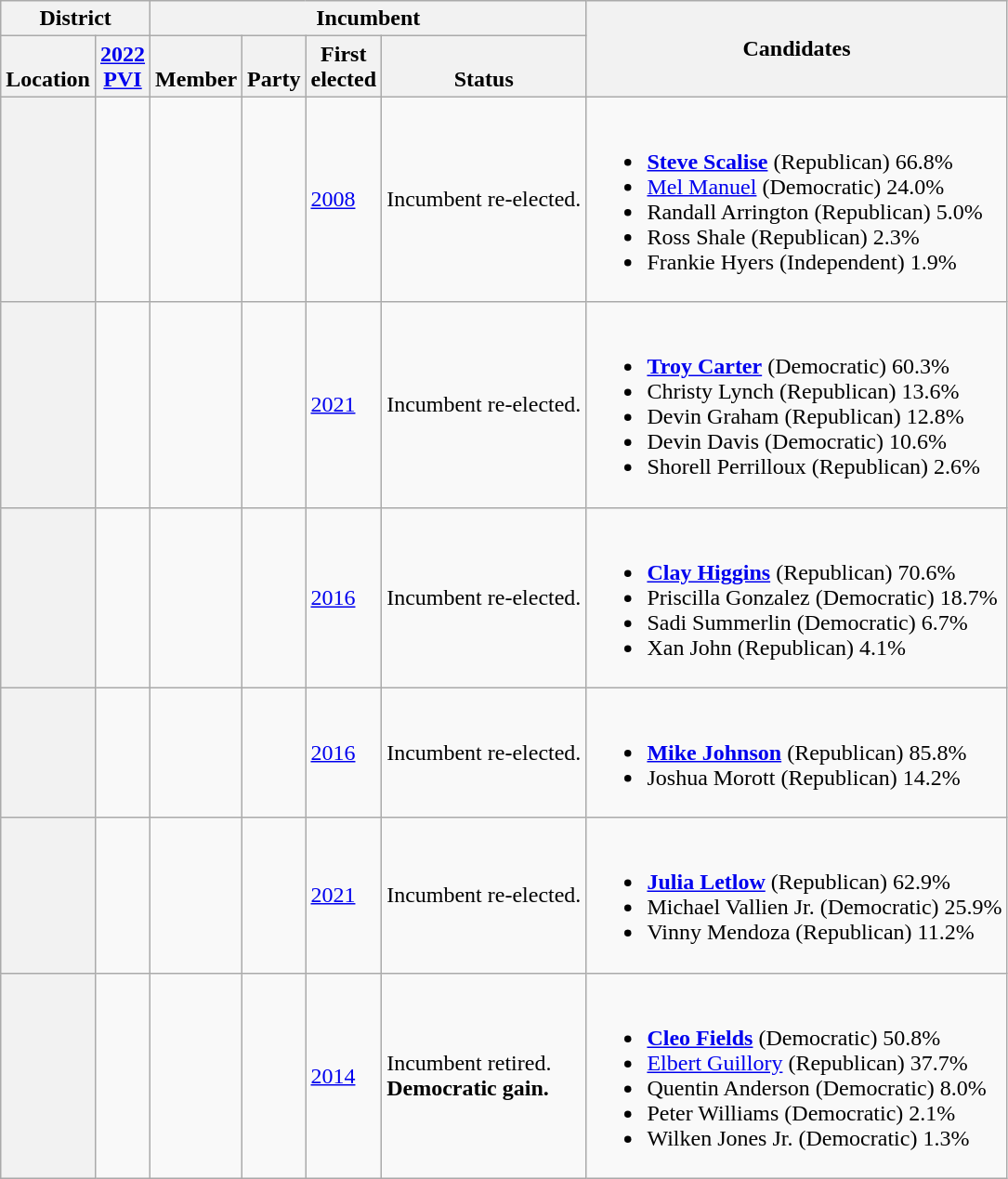<table class="wikitable sortable">
<tr>
<th colspan=2>District</th>
<th colspan=4>Incumbent</th>
<th rowspan=2 class="unsortable">Candidates</th>
</tr>
<tr valign=bottom>
<th>Location</th>
<th><a href='#'>2022<br>PVI</a></th>
<th>Member</th>
<th>Party</th>
<th>First<br>elected</th>
<th>Status</th>
</tr>
<tr>
<th></th>
<td></td>
<td></td>
<td></td>
<td><a href='#'>2008 </a></td>
<td>Incumbent re-elected.</td>
<td nowrap><br><ul><li> <strong><a href='#'>Steve Scalise</a></strong> (Republican) 66.8%</li><li><a href='#'>Mel Manuel</a> (Democratic) 24.0%</li><li>Randall Arrington (Republican) 5.0%</li><li>Ross Shale (Republican) 2.3%</li><li>Frankie Hyers (Independent) 1.9%</li></ul></td>
</tr>
<tr>
<th></th>
<td></td>
<td></td>
<td></td>
<td><a href='#'>2021 </a></td>
<td>Incumbent re-elected.</td>
<td nowrap><br><ul><li> <strong><a href='#'>Troy Carter</a></strong> (Democratic) 60.3%</li><li>Christy Lynch (Republican) 13.6%</li><li>Devin Graham (Republican) 12.8%</li><li>Devin Davis (Democratic) 10.6%</li><li>Shorell Perrilloux (Republican) 2.6%</li></ul></td>
</tr>
<tr>
<th></th>
<td></td>
<td></td>
<td></td>
<td><a href='#'>2016</a></td>
<td>Incumbent re-elected.</td>
<td nowrap><br><ul><li> <strong><a href='#'>Clay Higgins</a></strong> (Republican) 70.6%</li><li>Priscilla Gonzalez (Democratic) 18.7%</li><li>Sadi Summerlin (Democratic) 6.7%</li><li>Xan John (Republican) 4.1%</li></ul></td>
</tr>
<tr>
<th></th>
<td></td>
<td></td>
<td></td>
<td><a href='#'>2016</a></td>
<td>Incumbent re-elected.</td>
<td nowrap><br><ul><li> <strong><a href='#'>Mike Johnson</a></strong> (Republican) 85.8%</li><li>Joshua Morott (Republican) 14.2%</li></ul></td>
</tr>
<tr>
<th></th>
<td></td>
<td></td>
<td></td>
<td><a href='#'>2021 </a></td>
<td>Incumbent re-elected.</td>
<td nowrap><br><ul><li> <strong><a href='#'>Julia Letlow</a></strong> (Republican) 62.9%</li><li>Michael Vallien Jr. (Democratic) 25.9%</li><li>Vinny Mendoza (Republican) 11.2%</li></ul></td>
</tr>
<tr>
<th></th>
<td></td>
<td></td>
<td></td>
<td><a href='#'>2014</a></td>
<td>Incumbent retired.<br><strong>Democratic gain.</strong></td>
<td nowrap><br><ul><li> <strong><a href='#'>Cleo Fields</a></strong> (Democratic) 50.8%</li><li><a href='#'>Elbert Guillory</a> (Republican) 37.7%</li><li>Quentin Anderson (Democratic) 8.0%</li><li>Peter Williams (Democratic) 2.1%</li><li>Wilken Jones Jr. (Democratic) 1.3%</li></ul></td>
</tr>
</table>
